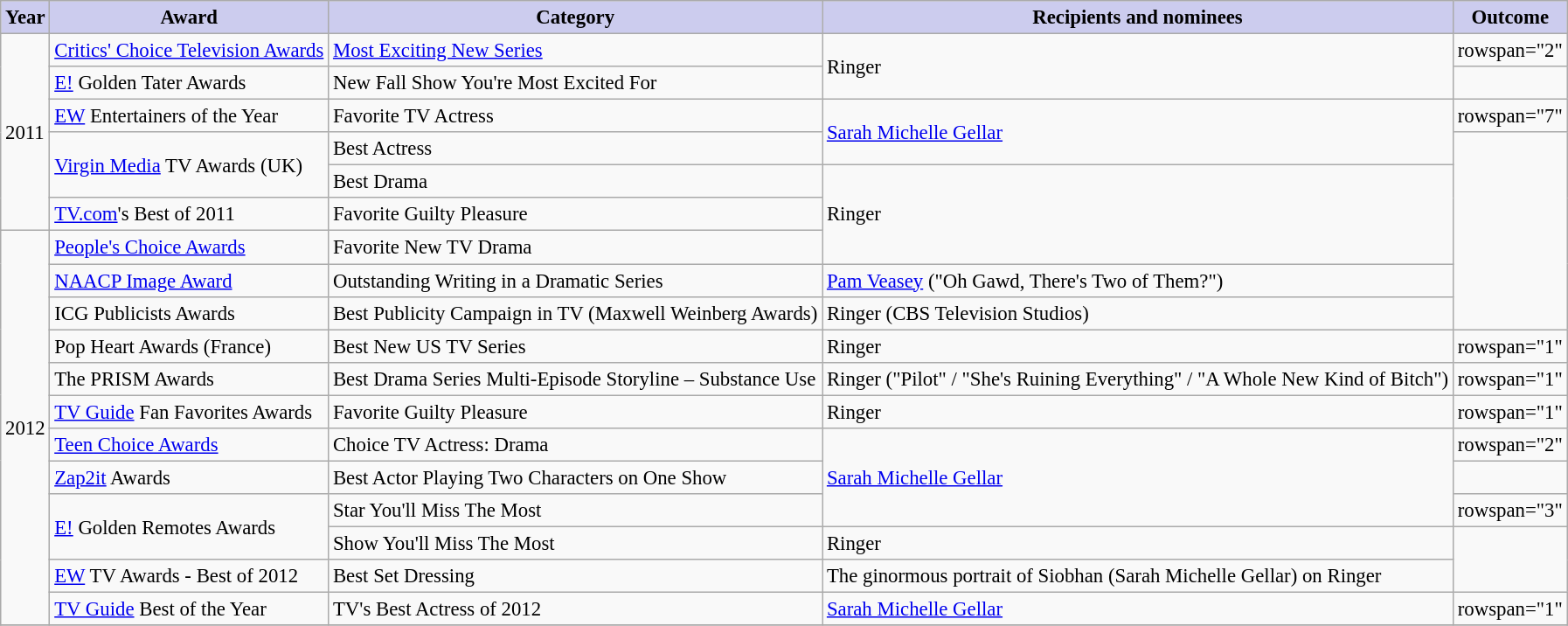<table class="wikitable" style="font-size: 95%;">
<tr style="text-align:center;">
<th style="background:#cce;">Year</th>
<th style="background:#cce;">Award</th>
<th style="background:#cce;">Category</th>
<th style="background:#cce;">Recipients and nominees</th>
<th style="background:#cce;">Outcome</th>
</tr>
<tr>
<td rowspan="6">2011</td>
<td><a href='#'>Critics' Choice Television Awards</a></td>
<td><a href='#'>Most Exciting New Series</a></td>
<td rowspan="2">Ringer</td>
<td>rowspan="2" </td>
</tr>
<tr>
<td><a href='#'>E!</a> Golden Tater Awards</td>
<td>New Fall Show You're Most Excited For</td>
</tr>
<tr>
<td><a href='#'>EW</a> Entertainers of the Year</td>
<td>Favorite TV Actress</td>
<td rowspan="2"><a href='#'>Sarah Michelle Gellar</a></td>
<td>rowspan="7" </td>
</tr>
<tr>
<td rowspan="2"><a href='#'>Virgin Media</a> TV Awards (UK)</td>
<td>Best Actress</td>
</tr>
<tr>
<td>Best Drama</td>
<td rowspan="3">Ringer</td>
</tr>
<tr>
<td><a href='#'>TV.com</a>'s Best of 2011</td>
<td>Favorite Guilty Pleasure</td>
</tr>
<tr>
<td rowspan="12">2012</td>
<td><a href='#'>People's Choice Awards</a></td>
<td>Favorite New TV Drama</td>
</tr>
<tr>
<td><a href='#'>NAACP Image Award</a></td>
<td>Outstanding Writing in a Dramatic Series</td>
<td><a href='#'>Pam Veasey</a> ("Oh Gawd, There's Two of Them?")</td>
</tr>
<tr>
<td>ICG Publicists Awards</td>
<td>Best Publicity Campaign in TV (Maxwell Weinberg Awards)</td>
<td>Ringer (CBS Television Studios)</td>
</tr>
<tr>
<td>Pop Heart Awards (France)</td>
<td>Best New US TV Series</td>
<td>Ringer</td>
<td>rowspan="1" </td>
</tr>
<tr>
<td>The PRISM Awards</td>
<td>Best Drama Series Multi-Episode Storyline – Substance Use</td>
<td>Ringer ("Pilot" / "She's Ruining Everything" / "A Whole New Kind of Bitch")</td>
<td>rowspan="1" </td>
</tr>
<tr>
<td><a href='#'>TV Guide</a> Fan Favorites Awards</td>
<td>Favorite Guilty Pleasure</td>
<td>Ringer</td>
<td>rowspan="1" </td>
</tr>
<tr>
<td><a href='#'>Teen Choice Awards</a></td>
<td>Choice TV Actress: Drama</td>
<td rowspan="3"><a href='#'>Sarah Michelle Gellar</a></td>
<td>rowspan="2" </td>
</tr>
<tr>
<td><a href='#'>Zap2it</a> Awards</td>
<td>Best Actor Playing Two Characters on One Show</td>
</tr>
<tr>
<td rowspan="2"><a href='#'>E!</a> Golden Remotes Awards</td>
<td>Star You'll Miss The Most</td>
<td>rowspan="3" </td>
</tr>
<tr>
<td>Show You'll Miss The Most</td>
<td>Ringer</td>
</tr>
<tr>
<td><a href='#'>EW</a> TV Awards - Best of 2012</td>
<td>Best Set Dressing</td>
<td>The ginormous portrait of Siobhan (Sarah Michelle Gellar) on Ringer</td>
</tr>
<tr>
<td><a href='#'>TV Guide</a> Best of the Year</td>
<td>TV's Best Actress of 2012</td>
<td><a href='#'>Sarah Michelle Gellar</a></td>
<td>rowspan="1" </td>
</tr>
<tr>
</tr>
</table>
